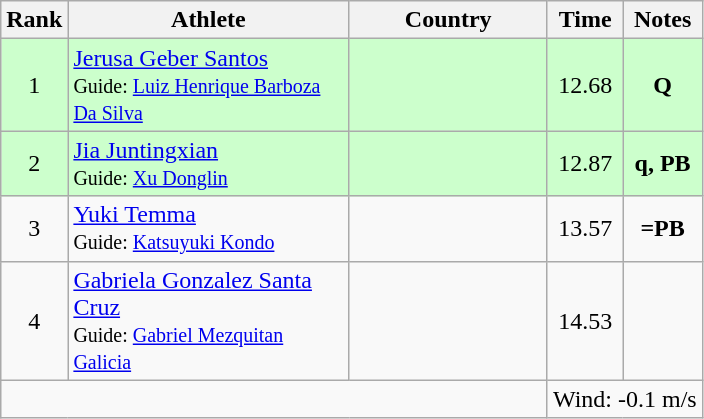<table class="wikitable sortable" style="text-align:center">
<tr>
<th>Rank</th>
<th style="width:180px">Athlete</th>
<th style="width:125px">Country</th>
<th>Time</th>
<th>Notes</th>
</tr>
<tr style="background:#cfc;">
<td>1</td>
<td style="text-align:left;"><a href='#'>Jerusa Geber Santos</a><br><small>Guide: <a href='#'>Luiz Henrique Barboza Da Silva</a></small></td>
<td style="text-align:left;"></td>
<td>12.68</td>
<td><strong>Q</strong></td>
</tr>
<tr style="background:#cfc;">
<td>2</td>
<td style="text-align:left;"><a href='#'>Jia Juntingxian</a><br><small>Guide: <a href='#'>Xu Donglin</a></small></td>
<td style="text-align:left;"></td>
<td>12.87</td>
<td><strong>q, PB</strong></td>
</tr>
<tr>
<td>3</td>
<td style="text-align:left;"><a href='#'>Yuki Temma</a><br><small>Guide: <a href='#'>Katsuyuki Kondo</a></small></td>
<td style="text-align:left;"></td>
<td>13.57</td>
<td><strong>=PB</strong></td>
</tr>
<tr>
<td>4</td>
<td style="text-align:left;"><a href='#'>Gabriela Gonzalez Santa Cruz</a><br><small>Guide: <a href='#'>Gabriel Mezquitan Galicia</a></small></td>
<td style="text-align:left;"></td>
<td>14.53</td>
<td></td>
</tr>
<tr class="sortbottom">
<td colspan="3"></td>
<td colspan="2">Wind: -0.1 m/s</td>
</tr>
</table>
